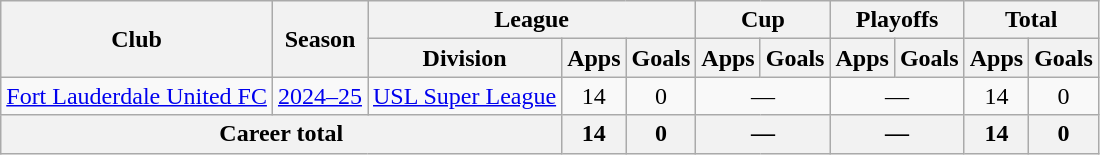<table class="wikitable" style="text-align: center;">
<tr>
<th rowspan="2">Club</th>
<th rowspan="2">Season</th>
<th colspan="3">League</th>
<th colspan="2">Cup</th>
<th colspan="2">Playoffs</th>
<th colspan="2">Total</th>
</tr>
<tr>
<th>Division</th>
<th>Apps</th>
<th>Goals</th>
<th>Apps</th>
<th>Goals</th>
<th>Apps</th>
<th>Goals</th>
<th>Apps</th>
<th>Goals</th>
</tr>
<tr>
<td><a href='#'>Fort Lauderdale United FC</a></td>
<td><a href='#'>2024–25</a></td>
<td><a href='#'>USL Super League</a></td>
<td>14</td>
<td>0</td>
<td colspan="2">—</td>
<td colspan="2">—</td>
<td>14</td>
<td>0</td>
</tr>
<tr>
<th colspan="3">Career total</th>
<th>14</th>
<th>0</th>
<th colspan="2">—</th>
<th colspan="2">—</th>
<th>14</th>
<th>0</th>
</tr>
</table>
